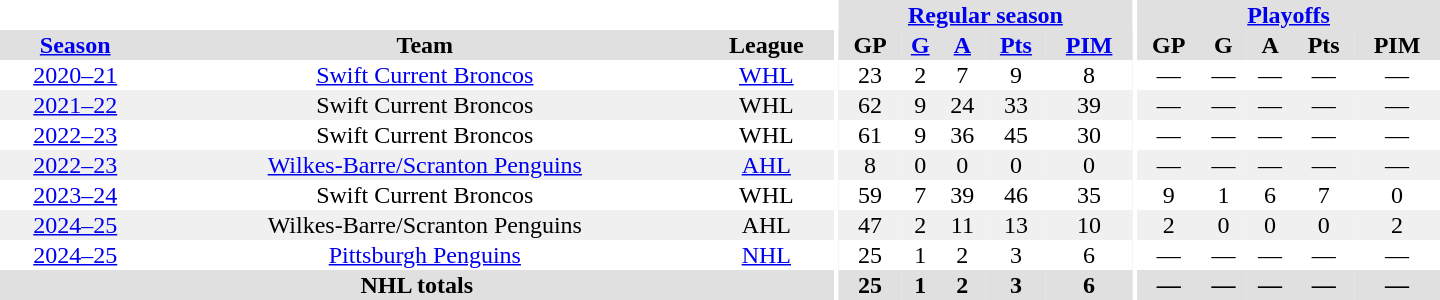<table border="0" cellpadding="1" cellspacing="0" style="text-align:center; width:60em;">
<tr bgcolor="#e0e0e0">
<th colspan="3" bgcolor="#ffffff"></th>
<th rowspan="101" bgcolor="#ffffff"></th>
<th colspan="5"><a href='#'>Regular season</a></th>
<th rowspan="101" bgcolor="#ffffff"></th>
<th colspan="5"><a href='#'>Playoffs</a></th>
</tr>
<tr bgcolor="#e0e0e0">
<th><a href='#'>Season</a></th>
<th>Team</th>
<th>League</th>
<th>GP</th>
<th><a href='#'>G</a></th>
<th><a href='#'>A</a></th>
<th><a href='#'>Pts</a></th>
<th><a href='#'>PIM</a></th>
<th>GP</th>
<th>G</th>
<th>A</th>
<th>Pts</th>
<th>PIM</th>
</tr>
<tr>
<td><a href='#'>2020–21</a></td>
<td><a href='#'>Swift Current Broncos</a></td>
<td><a href='#'>WHL</a></td>
<td>23</td>
<td>2</td>
<td>7</td>
<td>9</td>
<td>8</td>
<td>—</td>
<td>—</td>
<td>—</td>
<td>—</td>
<td>—</td>
</tr>
<tr bgcolor="#f0f0f0">
<td><a href='#'>2021–22</a></td>
<td>Swift Current Broncos</td>
<td>WHL</td>
<td>62</td>
<td>9</td>
<td>24</td>
<td>33</td>
<td>39</td>
<td>—</td>
<td>—</td>
<td>—</td>
<td>—</td>
<td>—</td>
</tr>
<tr>
<td><a href='#'>2022–23</a></td>
<td>Swift Current Broncos</td>
<td>WHL</td>
<td>61</td>
<td>9</td>
<td>36</td>
<td>45</td>
<td>30</td>
<td>—</td>
<td>—</td>
<td>—</td>
<td>—</td>
<td>—</td>
</tr>
<tr bgcolor="#f0f0f0">
<td><a href='#'>2022–23</a></td>
<td><a href='#'>Wilkes-Barre/Scranton Penguins</a></td>
<td><a href='#'>AHL</a></td>
<td>8</td>
<td>0</td>
<td>0</td>
<td>0</td>
<td>0</td>
<td>—</td>
<td>—</td>
<td>—</td>
<td>—</td>
<td>—</td>
</tr>
<tr>
<td><a href='#'>2023–24</a></td>
<td>Swift Current Broncos</td>
<td>WHL</td>
<td>59</td>
<td>7</td>
<td>39</td>
<td>46</td>
<td>35</td>
<td>9</td>
<td>1</td>
<td>6</td>
<td>7</td>
<td>0</td>
</tr>
<tr bgcolor="#f0f0f0">
<td><a href='#'>2024–25</a></td>
<td>Wilkes-Barre/Scranton Penguins</td>
<td>AHL</td>
<td>47</td>
<td>2</td>
<td>11</td>
<td>13</td>
<td>10</td>
<td>2</td>
<td>0</td>
<td>0</td>
<td>0</td>
<td>2</td>
</tr>
<tr>
<td><a href='#'>2024–25</a></td>
<td><a href='#'>Pittsburgh Penguins</a></td>
<td><a href='#'>NHL</a></td>
<td>25</td>
<td>1</td>
<td>2</td>
<td>3</td>
<td>6</td>
<td>—</td>
<td>—</td>
<td>—</td>
<td>—</td>
<td>—</td>
</tr>
<tr bgcolor="#e0e0e0">
<th colspan="3">NHL totals</th>
<th>25</th>
<th>1</th>
<th>2</th>
<th>3</th>
<th>6</th>
<th>—</th>
<th>—</th>
<th>—</th>
<th>—</th>
<th>—</th>
</tr>
</table>
